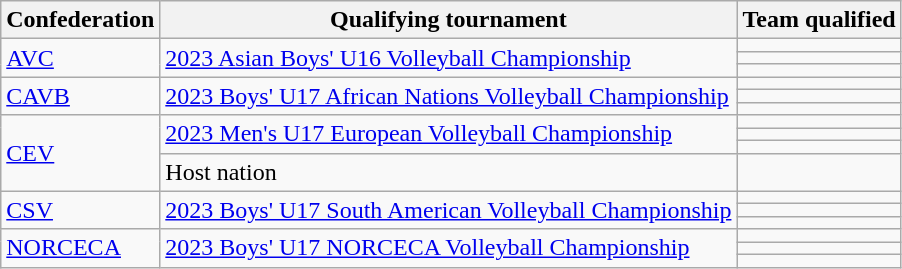<table class="wikitable">
<tr>
<th>Confederation</th>
<th>Qualifying tournament</th>
<th>Team qualified</th>
</tr>
<tr>
<td rowspan=3><a href='#'>AVC</a><br></td>
<td rowspan=3><a href='#'>2023 Asian Boys' U16 Volleyball Championship</a><br></td>
<td></td>
</tr>
<tr>
<td></td>
</tr>
<tr>
<td></td>
</tr>
<tr>
<td rowspan=3><a href='#'>CAVB</a><br></td>
<td rowspan=3><a href='#'>2023 Boys' U17 African Nations Volleyball Championship</a><br></td>
<td></td>
</tr>
<tr>
<td></td>
</tr>
<tr>
<td></td>
</tr>
<tr>
<td rowspan=4><a href='#'>CEV</a><br></td>
<td rowspan=3><a href='#'>2023 Men's U17 European Volleyball Championship</a><br></td>
<td></td>
</tr>
<tr>
<td></td>
</tr>
<tr>
<td></td>
</tr>
<tr>
<td>Host nation</td>
<td></td>
</tr>
<tr>
<td rowspan=3><a href='#'>CSV</a><br></td>
<td rowspan=3><a href='#'>2023 Boys' U17 South American Volleyball Championship</a><br></td>
<td></td>
</tr>
<tr>
<td></td>
</tr>
<tr>
<td></td>
</tr>
<tr>
<td rowspan=3><a href='#'>NORCECA</a><br></td>
<td rowspan=3><a href='#'>2023 Boys' U17 NORCECA Volleyball Championship</a><br></td>
<td></td>
</tr>
<tr>
<td></td>
</tr>
<tr>
<td></td>
</tr>
</table>
